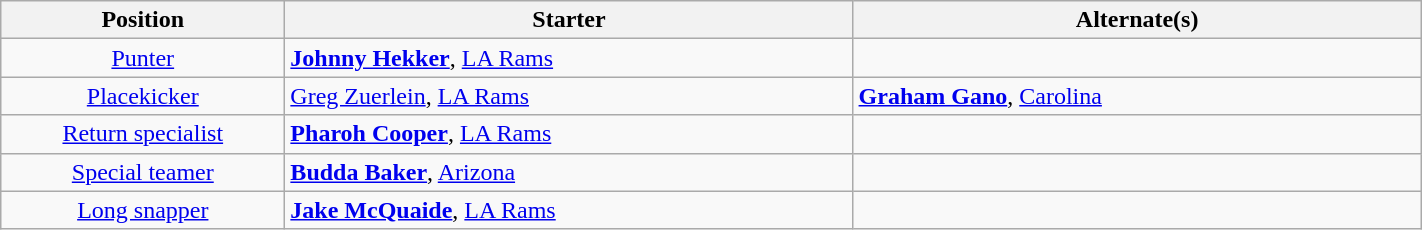<table class="wikitable" style="width:75%;">
<tr>
<th style="width:20%;">Position</th>
<th style="width:40%;">Starter</th>
<th style="width:40%;">Alternate(s)</th>
</tr>
<tr>
<td align=center><a href='#'>Punter</a></td>
<td> <strong><a href='#'>Johnny Hekker</a></strong>, <a href='#'>LA Rams</a></td>
<td></td>
</tr>
<tr>
<td align=center><a href='#'>Placekicker</a></td>
<td> <a href='#'>Greg Zuerlein</a>, <a href='#'>LA Rams</a></td>
<td> <strong><a href='#'>Graham Gano</a></strong>, <a href='#'>Carolina</a></td>
</tr>
<tr>
<td align=center><a href='#'>Return specialist</a></td>
<td> <strong><a href='#'>Pharoh Cooper</a></strong>, <a href='#'>LA Rams</a></td>
<td></td>
</tr>
<tr>
<td align=center><a href='#'>Special teamer</a></td>
<td> <strong><a href='#'>Budda Baker</a></strong>, <a href='#'>Arizona</a></td>
<td></td>
</tr>
<tr>
<td align=center><a href='#'>Long snapper</a></td>
<td> <strong><a href='#'>Jake McQuaide</a></strong>, <a href='#'>LA Rams</a></td>
<td></td>
</tr>
</table>
